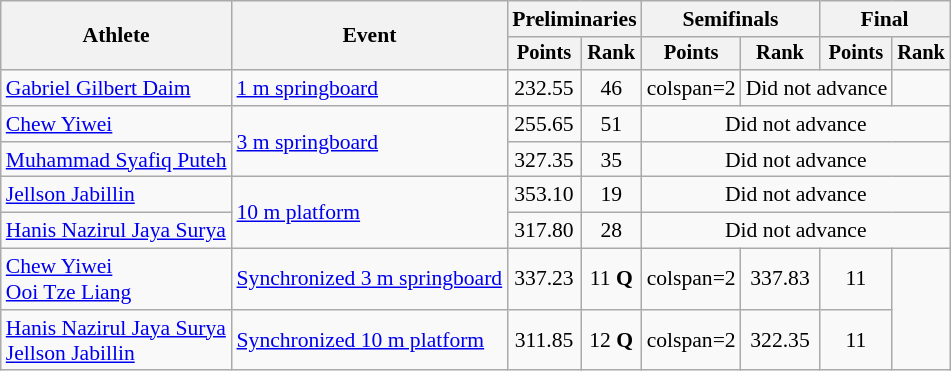<table class=wikitable style="font-size:90%;">
<tr>
<th rowspan="2">Athlete</th>
<th rowspan="2">Event</th>
<th colspan="2">Preliminaries</th>
<th colspan="2">Semifinals</th>
<th colspan="2">Final</th>
</tr>
<tr style="font-size:95%">
<th>Points</th>
<th>Rank</th>
<th>Points</th>
<th>Rank</th>
<th>Points</th>
<th>Rank</th>
</tr>
<tr align=center>
<td align=left><a href='#'>Gabriel Gilbert Daim</a></td>
<td align=left><a href='#'>1 m springboard</a></td>
<td>232.55</td>
<td>46</td>
<td>colspan=2 </td>
<td colspan=2>Did not advance</td>
</tr>
<tr align=center>
<td align=left><a href='#'>Chew Yiwei</a></td>
<td align=left rowspan=2><a href='#'>3 m springboard</a></td>
<td>255.65</td>
<td>51</td>
<td colspan=4>Did not advance</td>
</tr>
<tr align=center>
<td align=left><a href='#'>Muhammad Syafiq Puteh</a></td>
<td>327.35</td>
<td>35</td>
<td colspan=4>Did not advance</td>
</tr>
<tr align=center>
<td align=left><a href='#'>Jellson Jabillin</a></td>
<td align=left rowspan=2><a href='#'>10 m platform</a></td>
<td>353.10</td>
<td>19</td>
<td colspan=4>Did not advance</td>
</tr>
<tr align=center>
<td align=left><a href='#'>Hanis Nazirul Jaya Surya</a></td>
<td>317.80</td>
<td>28</td>
<td colspan=4>Did not advance</td>
</tr>
<tr align=center>
<td align=left><a href='#'>Chew Yiwei</a><br><a href='#'>Ooi Tze Liang</a></td>
<td align=left><a href='#'>Synchronized 3 m springboard</a></td>
<td>337.23</td>
<td>11 <strong>Q</strong></td>
<td>colspan=2 </td>
<td>337.83</td>
<td>11</td>
</tr>
<tr align=center>
<td align=left><a href='#'>Hanis Nazirul Jaya Surya</a><br><a href='#'>Jellson Jabillin</a></td>
<td align=left><a href='#'>Synchronized 10 m platform</a></td>
<td>311.85</td>
<td>12 <strong>Q</strong></td>
<td>colspan=2 </td>
<td>322.35</td>
<td>11</td>
</tr>
</table>
